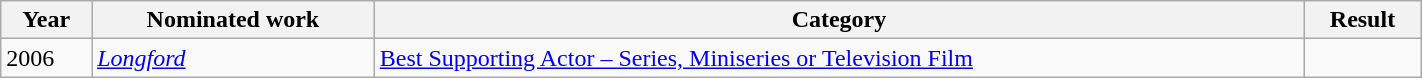<table width="75%" class="wikitable">
<tr>
<th>Year</th>
<th>Nominated work</th>
<th>Category</th>
<th>Result</th>
</tr>
<tr>
<td>2006</td>
<td><em><a href='#'>Longford</a></em></td>
<td><a href='#'>Best Supporting Actor – Series, Miniseries or Television Film</a></td>
<td></td>
</tr>
</table>
